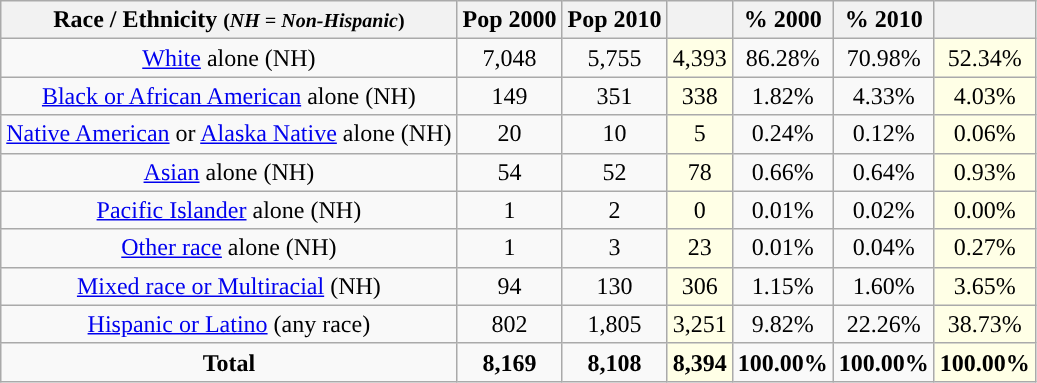<table class="wikitable" style="text-align:center;">
<tr>
<th>Race / Ethnicity <small>(<em>NH = Non-Hispanic</em>)</small></th>
<th>Pop 2000</th>
<th>Pop 2010</th>
<th></th>
<th>% 2000</th>
<th>% 2010</th>
<th></th>
</tr>
<tr>
<td><a href='#'>White</a> alone (NH)</td>
<td>7,048</td>
<td>5,755</td>
<td style='background: #ffffe6;'>4,393</td>
<td>86.28%</td>
<td>70.98%</td>
<td style='background: #ffffe6;'>52.34%</td>
</tr>
<tr>
<td><a href='#'>Black or African American</a> alone (NH)</td>
<td>149</td>
<td>351</td>
<td style='background: #ffffe6;'>338</td>
<td>1.82%</td>
<td>4.33%</td>
<td style='background: #ffffe6;'>4.03%</td>
</tr>
<tr>
<td><a href='#'>Native American</a> or <a href='#'>Alaska Native</a> alone (NH)</td>
<td>20</td>
<td>10</td>
<td style='background: #ffffe6;'>5</td>
<td>0.24%</td>
<td>0.12%</td>
<td style='background: #ffffe6;'>0.06%</td>
</tr>
<tr>
<td><a href='#'>Asian</a> alone (NH)</td>
<td>54</td>
<td>52</td>
<td style='background: #ffffe6;'>78</td>
<td>0.66%</td>
<td>0.64%</td>
<td style='background: #ffffe6;'>0.93%</td>
</tr>
<tr>
<td><a href='#'>Pacific Islander</a> alone (NH)</td>
<td>1</td>
<td>2</td>
<td style='background: #ffffe6;'>0</td>
<td>0.01%</td>
<td>0.02%</td>
<td style='background: #ffffe6;'>0.00%</td>
</tr>
<tr>
<td><a href='#'>Other race</a> alone (NH)</td>
<td>1</td>
<td>3</td>
<td style='background: #ffffe6;'>23</td>
<td>0.01%</td>
<td>0.04%</td>
<td style='background: #ffffe6;'>0.27%</td>
</tr>
<tr>
<td><a href='#'>Mixed race or Multiracial</a> (NH)</td>
<td>94</td>
<td>130</td>
<td style='background: #ffffe6;'>306</td>
<td>1.15%</td>
<td>1.60%</td>
<td style='background: #ffffe6;'>3.65%</td>
</tr>
<tr>
<td><a href='#'>Hispanic or Latino</a> (any race)</td>
<td>802</td>
<td>1,805</td>
<td style='background: #ffffe6;'>3,251</td>
<td>9.82%</td>
<td>22.26%</td>
<td style='background: #ffffe6;'>38.73%</td>
</tr>
<tr>
<td><strong>Total</strong></td>
<td><strong>8,169</strong></td>
<td><strong>8,108</strong></td>
<td style='background: #ffffe6;'><strong>8,394</strong></td>
<td><strong>100.00%</strong></td>
<td><strong>100.00%</strong></td>
<td style='background: #ffffe6;'><strong>100.00%</strong></td>
</tr>
</table>
